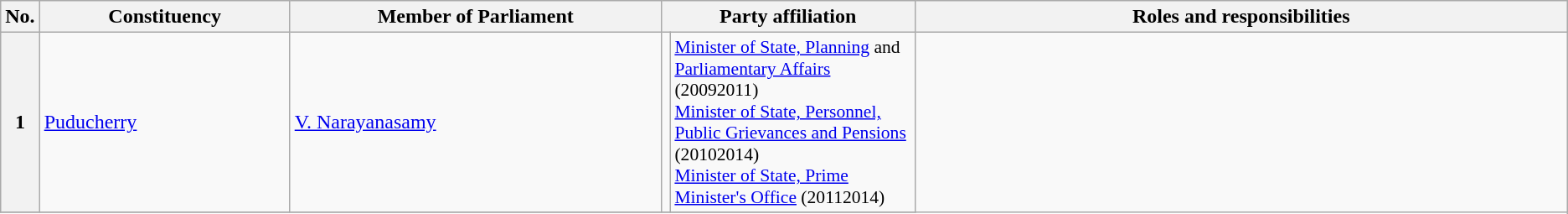<table class="wikitable">
<tr style="text-align:center;">
<th>No.</th>
<th style="width:12em">Constituency</th>
<th style="width:18em">Member of Parliament</th>
<th colspan="2" style="width:18em">Party affiliation</th>
<th style="width:32em">Roles and responsibilities</th>
</tr>
<tr>
<th>1</th>
<td><a href='#'>Puducherry</a></td>
<td><a href='#'>V. Narayanasamy</a></td>
<td></td>
<td style="font-size:90%"><a href='#'>Minister of State, Planning</a> and <a href='#'>Parliamentary Affairs</a> (20092011)<br><a href='#'>Minister of State, Personnel, Public Grievances and Pensions</a> (20102014)<br><a href='#'>Minister of State, Prime Minister's Office</a> (20112014)</td>
</tr>
<tr>
</tr>
</table>
